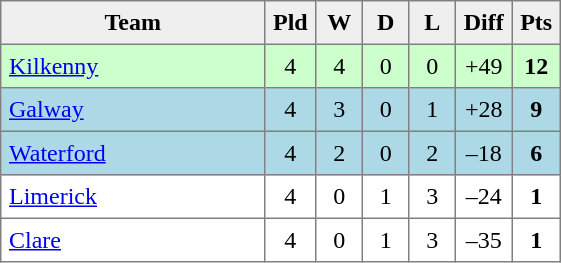<table style=border-collapse:collapse border=1 cellspacing=0 cellpadding=5>
<tr align=center bgcolor=#efefef>
<th width=165>Team</th>
<th width=20>Pld</th>
<th width=20>W</th>
<th width=20>D</th>
<th width=20>L</th>
<th width=20>Diff</th>
<th width=20>Pts</th>
</tr>
<tr align=center style="background:#cfc;">
<td style="text-align:left;"> <a href='#'>Kilkenny</a></td>
<td>4</td>
<td>4</td>
<td>0</td>
<td>0</td>
<td>+49</td>
<td><strong>12</strong></td>
</tr>
<tr align=center style="background:#ADD8E6;">
<td style="text-align:left;"> <a href='#'>Galway</a></td>
<td>4</td>
<td>3</td>
<td>0</td>
<td>1</td>
<td>+28</td>
<td><strong>9</strong></td>
</tr>
<tr align=center style="background:#ADD8E6;">
<td style="text-align:left;"> <a href='#'>Waterford</a></td>
<td>4</td>
<td>2</td>
<td>0</td>
<td>2</td>
<td>–18</td>
<td><strong>6</strong></td>
</tr>
<tr align=center>
<td style="text-align:left;"> <a href='#'>Limerick</a></td>
<td>4</td>
<td>0</td>
<td>1</td>
<td>3</td>
<td>–24</td>
<td><strong>1</strong></td>
</tr>
<tr align=center>
<td style="text-align:left;"> <a href='#'>Clare</a></td>
<td>4</td>
<td>0</td>
<td>1</td>
<td>3</td>
<td>–35</td>
<td><strong>1</strong></td>
</tr>
</table>
